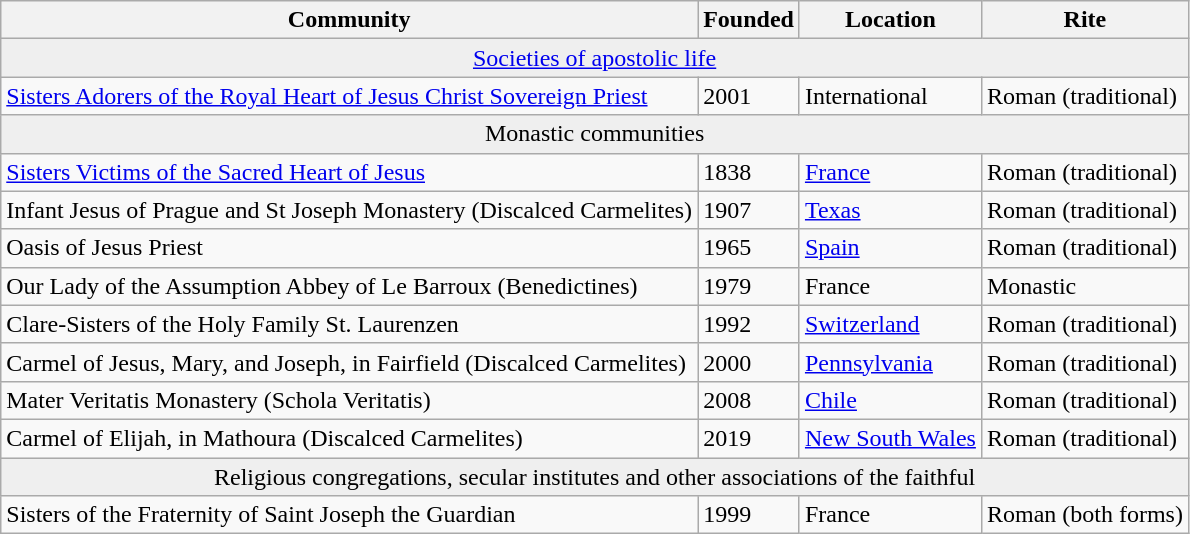<table class="wikitable">
<tr>
<th>Community</th>
<th>Founded</th>
<th>Location</th>
<th>Rite</th>
</tr>
<tr>
<td colspan=6 bgcolor=#EFEFEF style="text-align: center"><a href='#'>Societies of apostolic life</a></td>
</tr>
<tr>
<td><a href='#'>Sisters Adorers of the Royal Heart of Jesus Christ Sovereign Priest</a></td>
<td>2001</td>
<td>International</td>
<td>Roman (traditional)</td>
</tr>
<tr>
<td colspan=6 bgcolor=#EFEFEF style="text-align: center">Monastic communities</td>
</tr>
<tr>
<td><a href='#'>Sisters Victims of the Sacred Heart of Jesus</a></td>
<td>1838</td>
<td><a href='#'>France</a></td>
<td>Roman (traditional)</td>
</tr>
<tr>
<td>Infant Jesus of Prague and St Joseph Monastery (Discalced Carmelites)</td>
<td>1907</td>
<td><a href='#'>Texas</a></td>
<td>Roman (traditional)</td>
</tr>
<tr>
<td>Oasis of Jesus Priest</td>
<td>1965</td>
<td><a href='#'>Spain</a></td>
<td>Roman (traditional)</td>
</tr>
<tr>
<td>Our Lady of the Assumption Abbey of Le Barroux (Benedictines)</td>
<td>1979</td>
<td>France</td>
<td>Monastic</td>
</tr>
<tr>
<td>Clare-Sisters of the Holy Family St. Laurenzen</td>
<td>1992</td>
<td><a href='#'>Switzerland</a></td>
<td>Roman (traditional)</td>
</tr>
<tr>
<td>Carmel of Jesus, Mary, and Joseph, in Fairfield (Discalced Carmelites)</td>
<td>2000</td>
<td><a href='#'>Pennsylvania</a></td>
<td>Roman (traditional)</td>
</tr>
<tr>
<td>Mater Veritatis Monastery (Schola Veritatis)</td>
<td>2008</td>
<td><a href='#'>Chile</a></td>
<td>Roman (traditional)</td>
</tr>
<tr>
<td>Carmel of Elijah, in Mathoura (Discalced Carmelites) </td>
<td>2019</td>
<td><a href='#'>New South Wales</a></td>
<td>Roman (traditional)</td>
</tr>
<tr>
<td colspan=6 bgcolor=#EFEFEF style="text-align: center">Religious congregations, secular institutes and other associations of the faithful</td>
</tr>
<tr>
<td>Sisters of the Fraternity of Saint Joseph the Guardian</td>
<td>1999</td>
<td>France</td>
<td>Roman (both forms)</td>
</tr>
</table>
